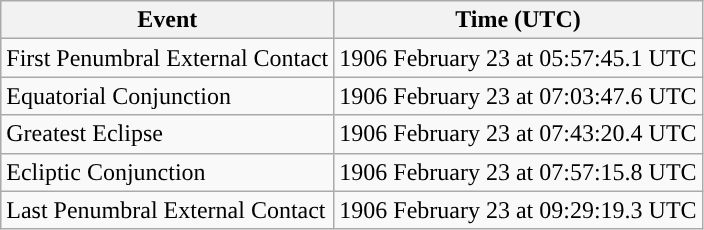<table class="wikitable">
<tr>
<th>Event</th>
<th>Time (UTC)</th>
</tr>
<tr>
<td>First Penumbral External Contact</td>
<td>1906 February 23 at 05:57:45.1 UTC</td>
</tr>
<tr>
<td>Equatorial Conjunction</td>
<td>1906 February 23 at 07:03:47.6 UTC</td>
</tr>
<tr>
<td>Greatest Eclipse</td>
<td>1906 February 23 at 07:43:20.4 UTC</td>
</tr>
<tr>
<td>Ecliptic Conjunction</td>
<td>1906 February 23 at 07:57:15.8 UTC</td>
</tr>
<tr>
<td>Last Penumbral External Contact</td>
<td>1906 February 23 at 09:29:19.3 UTC</td>
</tr>
</table>
